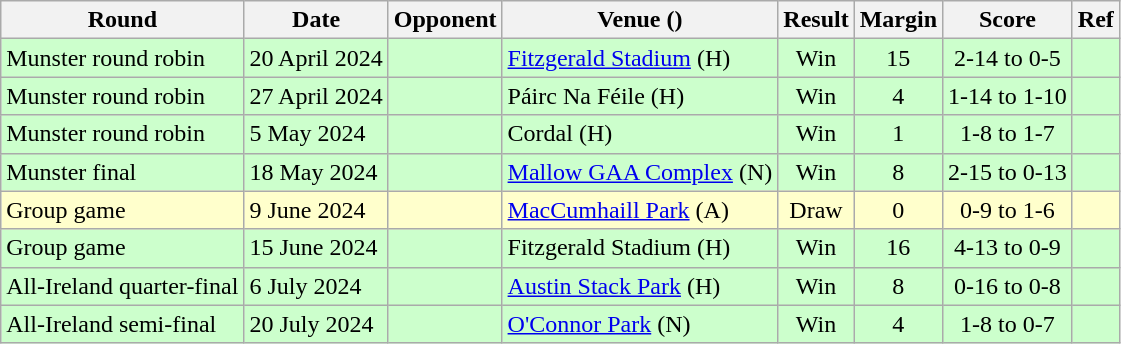<table class="wikitable">
<tr>
<th>Round</th>
<th>Date</th>
<th>Opponent</th>
<th>Venue ()</th>
<th>Result</th>
<th>Margin</th>
<th>Score</th>
<th>Ref</th>
</tr>
<tr style="background-color: #cfc;">
<td>Munster round robin</td>
<td>20 April 2024</td>
<td> </td>
<td><a href='#'>Fitzgerald Stadium</a> (H)</td>
<td align="center">Win</td>
<td align="center">15</td>
<td align="center">2-14 to 0-5</td>
<td></td>
</tr>
<tr style="background-color: #cfc;">
<td>Munster round robin</td>
<td>27 April 2024</td>
<td> </td>
<td>Páirc Na Féile (H)</td>
<td align="center">Win</td>
<td align="center">4</td>
<td align="center">1-14 to 1-10</td>
<td></td>
</tr>
<tr style="background-color: #cfc;">
<td>Munster round robin</td>
<td>5 May 2024</td>
<td> </td>
<td>Cordal (H)</td>
<td align="center">Win</td>
<td align="center">1</td>
<td align="center">1-8 to 1-7</td>
<td></td>
</tr>
<tr style="background-color: #cfc;">
<td>Munster final</td>
<td>18 May 2024</td>
<td> </td>
<td><a href='#'>Mallow GAA Complex</a> (N)</td>
<td align="center">Win</td>
<td align="center">8</td>
<td align="center">2-15 to 0-13</td>
<td></td>
</tr>
<tr style="background-color: #ffc;">
<td>Group game</td>
<td>9 June 2024</td>
<td> </td>
<td><a href='#'>MacCumhaill Park</a> (A)</td>
<td align="center">Draw</td>
<td align="center">0</td>
<td align="center">0-9 to 1-6</td>
<td></td>
</tr>
<tr style="background-color: #cfc;">
<td>Group game</td>
<td>15 June 2024</td>
<td> </td>
<td>Fitzgerald Stadium (H)</td>
<td align="center">Win</td>
<td align="center">16</td>
<td align="center">4-13 to 0-9</td>
<td></td>
</tr>
<tr style="background-color: #cfc;">
<td>All-Ireland quarter-final</td>
<td>6 July 2024</td>
<td> </td>
<td><a href='#'>Austin Stack Park</a> (H)</td>
<td align="center">Win</td>
<td align="center">8</td>
<td align="center">0-16 to 0-8</td>
<td></td>
</tr>
<tr style="background-color: #cfc;">
<td>All-Ireland semi-final</td>
<td>20 July 2024</td>
<td> </td>
<td><a href='#'>O'Connor Park</a> (N)</td>
<td align="center">Win</td>
<td align="center">4</td>
<td align="center">1-8 to 0-7</td>
<td></td>
</tr>
</table>
